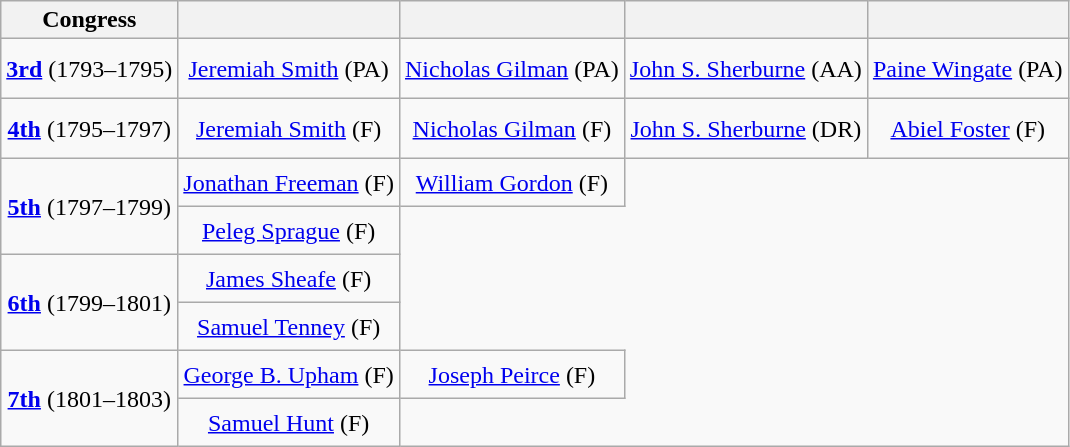<table class=wikitable style="text-align:center">
<tr>
<th>Congress</th>
<th></th>
<th></th>
<th></th>
<th></th>
</tr>
<tr style="height:2.5em">
<td><strong><a href='#'>3rd</a></strong> (1793–1795)</td>
<td><a href='#'>Jeremiah Smith</a> (PA)</td>
<td><a href='#'>Nicholas Gilman</a> (PA)</td>
<td><a href='#'>John S. Sherburne</a> (AA)</td>
<td><a href='#'>Paine Wingate</a> (PA)</td>
</tr>
<tr style="height:2.5em">
<td><strong><a href='#'>4th</a></strong> (1795–1797)</td>
<td><a href='#'>Jeremiah Smith</a> (F)</td>
<td><a href='#'>Nicholas Gilman</a> (F)</td>
<td><a href='#'>John S. Sherburne</a> (DR)</td>
<td><a href='#'>Abiel Foster</a> (F)</td>
</tr>
<tr style="height:2em">
<td rowspan=2><strong><a href='#'>5th</a></strong> (1797–1799)</td>
<td><a href='#'>Jonathan Freeman</a> (F)</td>
<td><a href='#'>William Gordon</a> (F)</td>
</tr>
<tr style="height:2em">
<td><a href='#'>Peleg Sprague</a> (F)</td>
</tr>
<tr style="height:2em">
<td rowspan=2><strong><a href='#'>6th</a></strong> (1799–1801)</td>
<td><a href='#'>James Sheafe</a> (F)</td>
</tr>
<tr style="height:2em">
<td><a href='#'>Samuel Tenney</a> (F)</td>
</tr>
<tr style="height:2em">
<td rowspan=2><strong><a href='#'>7th</a></strong> (1801–1803)</td>
<td><a href='#'>George B. Upham</a> (F)</td>
<td><a href='#'>Joseph Peirce</a> (F)</td>
</tr>
<tr style="height:2em">
<td><a href='#'>Samuel Hunt</a> (F)</td>
</tr>
</table>
